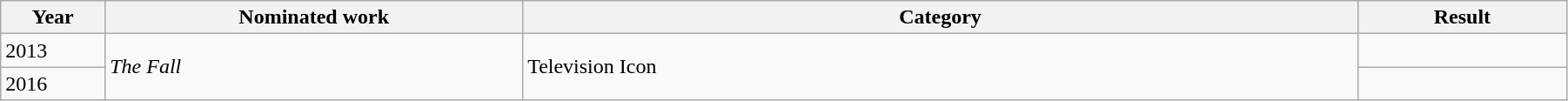<table style="width:95%;" class="wikitable sortable">
<tr>
<th style="width:5%;">Year</th>
<th style="width:20%;">Nominated work</th>
<th style="width:40%;">Category</th>
<th style="width:10%;">Result</th>
</tr>
<tr>
<td>2013</td>
<td rowspan="2"><em>The Fall</em></td>
<td rowspan="2">Television Icon</td>
<td></td>
</tr>
<tr>
<td>2016</td>
<td></td>
</tr>
</table>
